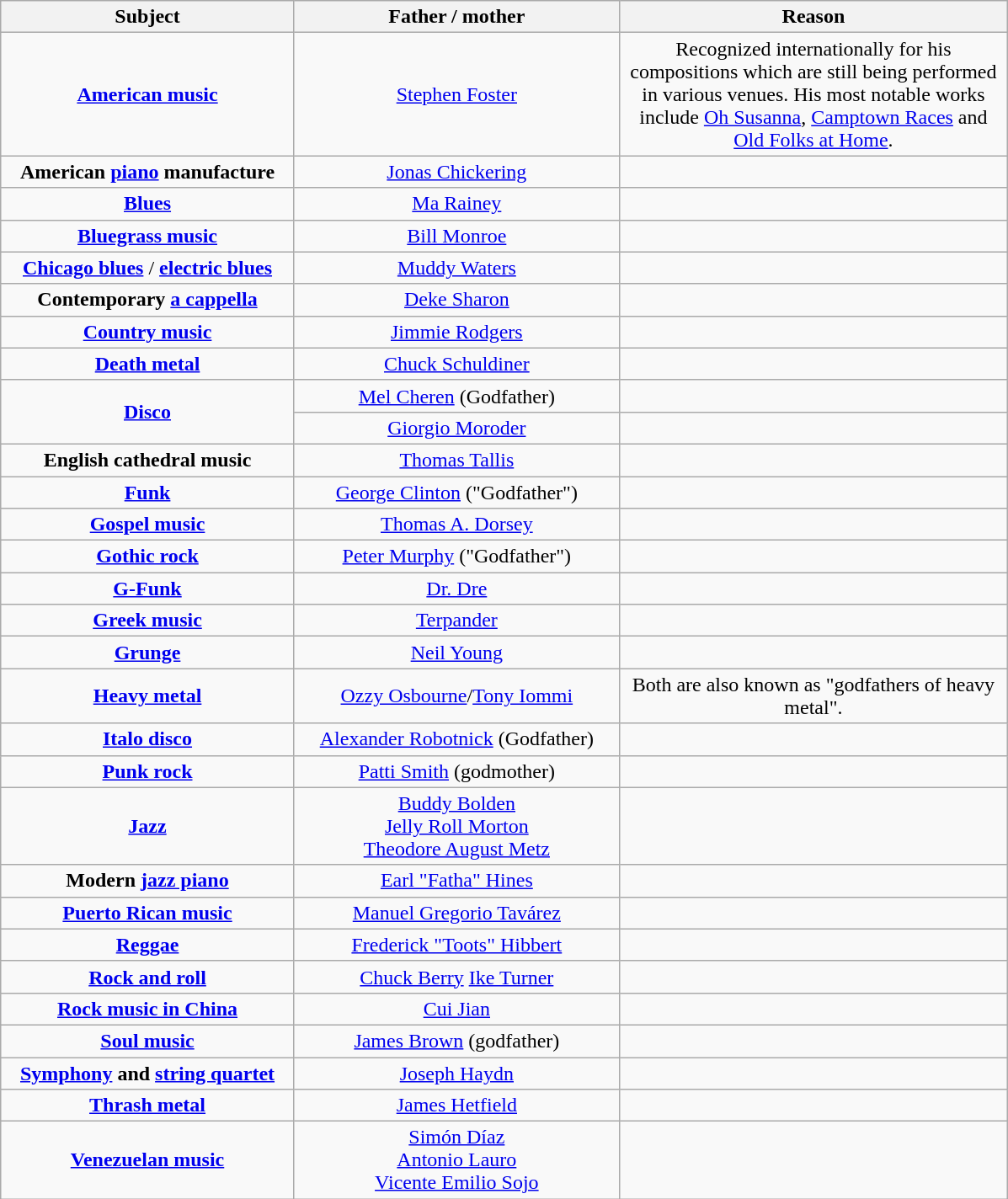<table class="wikitable" style="text-align:center;">
<tr>
<th width="225px">Subject</th>
<th width="250px">Father / mother</th>
<th width="300px">Reason</th>
</tr>
<tr>
<td><strong><a href='#'>American music</a></strong></td>
<td><a href='#'>Stephen Foster</a></td>
<td>Recognized internationally for his compositions which are still being performed in various venues. His most notable works include <a href='#'>Oh Susanna</a>, <a href='#'>Camptown Races</a> and <a href='#'>Old Folks at Home</a>.</td>
</tr>
<tr>
<td><strong>American <a href='#'>piano</a> manufacture</strong></td>
<td><a href='#'>Jonas Chickering</a></td>
<td></td>
</tr>
<tr>
<td><strong><a href='#'>Blues</a></strong></td>
<td><a href='#'>Ma Rainey</a></td>
<td></td>
</tr>
<tr>
<td><strong><a href='#'>Bluegrass music</a></strong></td>
<td><a href='#'>Bill Monroe</a></td>
<td></td>
</tr>
<tr>
<td><strong><a href='#'>Chicago blues</a></strong> / <strong><a href='#'>electric blues</a></strong></td>
<td><a href='#'>Muddy Waters</a></td>
<td></td>
</tr>
<tr>
<td><strong>Contemporary <a href='#'>a cappella</a></strong></td>
<td><a href='#'>Deke Sharon</a></td>
<td></td>
</tr>
<tr>
<td><strong><a href='#'>Country music</a></strong></td>
<td><a href='#'>Jimmie Rodgers</a></td>
<td></td>
</tr>
<tr>
<td><strong><a href='#'>Death metal</a></strong></td>
<td><a href='#'>Chuck Schuldiner</a></td>
<td></td>
</tr>
<tr>
<td rowspan=2><strong><a href='#'>Disco</a></strong></td>
<td><a href='#'>Mel Cheren</a> (Godfather)</td>
<td></td>
</tr>
<tr>
<td><a href='#'>Giorgio Moroder</a></td>
<td></td>
</tr>
<tr>
<td><strong>English cathedral music</strong></td>
<td><a href='#'>Thomas Tallis</a></td>
<td></td>
</tr>
<tr>
<td><strong><a href='#'>Funk</a></strong></td>
<td><a href='#'>George Clinton</a> ("Godfather")</td>
<td></td>
</tr>
<tr>
<td><strong><a href='#'>Gospel music</a> </strong></td>
<td><a href='#'>Thomas A. Dorsey</a></td>
<td></td>
</tr>
<tr>
<td><strong><a href='#'>Gothic rock</a></strong></td>
<td><a href='#'>Peter Murphy</a> ("Godfather")</td>
<td></td>
</tr>
<tr>
<td><strong><a href='#'>G-Funk</a></strong></td>
<td><a href='#'>Dr. Dre</a></td>
<td></td>
</tr>
<tr>
<td><strong><a href='#'>Greek music</a></strong></td>
<td><a href='#'>Terpander</a></td>
<td></td>
</tr>
<tr>
<td><strong><a href='#'>Grunge</a></strong></td>
<td><a href='#'>Neil Young</a></td>
<td></td>
</tr>
<tr>
<td><strong><a href='#'>Heavy metal</a></strong></td>
<td><a href='#'>Ozzy Osbourne</a>/<a href='#'>Tony Iommi</a></td>
<td>Both are also known as "godfathers of heavy metal".</td>
</tr>
<tr>
<td><strong><a href='#'>Italo disco</a></strong></td>
<td><a href='#'>Alexander Robotnick</a> (Godfather)</td>
<td></td>
</tr>
<tr>
<td><strong><a href='#'>Punk rock</a></strong></td>
<td><a href='#'>Patti Smith</a> (godmother)</td>
<td></td>
</tr>
<tr>
<td><strong><a href='#'>Jazz</a></strong></td>
<td><a href='#'>Buddy Bolden</a><br><a href='#'>Jelly Roll Morton</a><br><a href='#'>Theodore August Metz</a></td>
<td></td>
</tr>
<tr>
<td><strong>Modern <a href='#'>jazz piano</a></strong></td>
<td><a href='#'>Earl "Fatha" Hines</a></td>
<td></td>
</tr>
<tr>
<td><strong><a href='#'>Puerto Rican music</a></strong></td>
<td><a href='#'>Manuel Gregorio Tavárez</a></td>
<td></td>
</tr>
<tr>
<td><strong><a href='#'>Reggae</a></strong></td>
<td><a href='#'>Frederick "Toots" Hibbert</a></td>
<td></td>
</tr>
<tr>
<td><strong><a href='#'>Rock and roll</a></strong></td>
<td><a href='#'>Chuck Berry</a> <a href='#'>Ike Turner</a></td>
<td></td>
</tr>
<tr>
<td><strong><a href='#'>Rock music in China</a></strong></td>
<td><a href='#'>Cui Jian</a></td>
<td></td>
</tr>
<tr>
<td><strong><a href='#'>Soul music</a></strong></td>
<td><a href='#'>James Brown</a> (godfather)</td>
<td></td>
</tr>
<tr>
<td><strong><a href='#'>Symphony</a> and <a href='#'>string quartet</a></strong></td>
<td><a href='#'>Joseph Haydn</a></td>
<td></td>
</tr>
<tr>
<td><strong><a href='#'>Thrash metal</a></strong></td>
<td><a href='#'>James Hetfield</a></td>
<td></td>
</tr>
<tr>
<td><a href='#'><strong>Venezuelan music</strong></a></td>
<td><a href='#'>Simón Díaz</a><br><a href='#'>Antonio Lauro</a><br><a href='#'>Vicente Emilio Sojo</a></td>
<td></td>
</tr>
</table>
